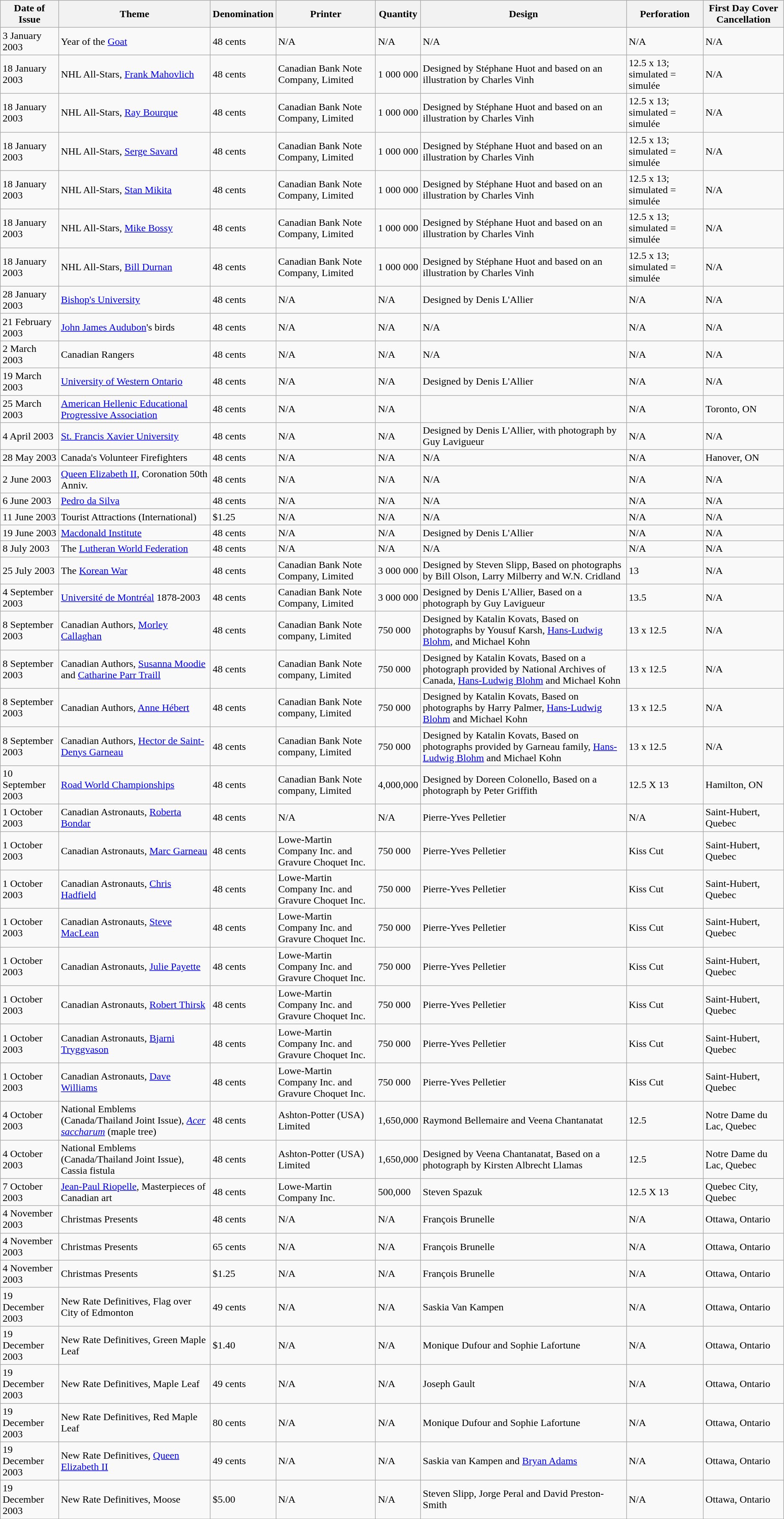<table class="wikitable sortable">
<tr>
<th>Date of Issue</th>
<th>Theme</th>
<th>Denomination</th>
<th>Printer</th>
<th>Quantity</th>
<th>Design</th>
<th>Perforation</th>
<th>First Day Cover Cancellation</th>
</tr>
<tr>
<td>3 January 2003</td>
<td>Year of the <a href='#'>Goat</a></td>
<td>48 cents</td>
<td>N/A</td>
<td>N/A</td>
<td>N/A</td>
<td>N/A</td>
<td>N/A</td>
</tr>
<tr>
<td>18 January 2003</td>
<td>NHL All-Stars, <a href='#'>Frank Mahovlich</a></td>
<td>48 cents</td>
<td>Canadian Bank Note Company, Limited</td>
<td>1 000 000</td>
<td>Designed by Stéphane Huot and based on an illustration by Charles Vinh</td>
<td>12.5 x 13; simulated = simulée</td>
<td>N/A</td>
</tr>
<tr>
<td>18 January 2003</td>
<td>NHL All-Stars, <a href='#'>Ray Bourque</a></td>
<td>48 cents</td>
<td>Canadian Bank Note Company, Limited</td>
<td>1 000 000</td>
<td>Designed by Stéphane Huot and based on an illustration by Charles Vinh</td>
<td>12.5 x 13; simulated = simulée</td>
<td>N/A</td>
</tr>
<tr>
<td>18 January 2003</td>
<td>NHL All-Stars, <a href='#'>Serge Savard</a></td>
<td>48 cents</td>
<td>Canadian Bank Note Company, Limited</td>
<td>1 000 000</td>
<td>Designed by Stéphane Huot and based on an illustration by Charles Vinh</td>
<td>12.5 x 13; simulated = simulée</td>
<td>N/A</td>
</tr>
<tr>
<td>18 January 2003</td>
<td>NHL All-Stars, <a href='#'>Stan Mikita</a></td>
<td>48 cents</td>
<td>Canadian Bank Note Company, Limited</td>
<td>1 000 000</td>
<td>Designed by Stéphane Huot and based on an illustration by Charles Vinh</td>
<td>12.5 x 13; simulated = simulée</td>
<td>N/A</td>
</tr>
<tr>
<td>18 January 2003</td>
<td>NHL All-Stars, <a href='#'>Mike Bossy</a></td>
<td>48 cents</td>
<td>Canadian Bank Note Company, Limited</td>
<td>1 000 000</td>
<td>Designed by Stéphane Huot and based on an illustration by Charles Vinh</td>
<td>12.5 x 13; simulated = simulée</td>
<td>N/A</td>
</tr>
<tr>
<td>18 January 2003</td>
<td>NHL All-Stars, <a href='#'>Bill Durnan</a></td>
<td>48 cents</td>
<td>Canadian Bank Note Company, Limited</td>
<td>1 000 000</td>
<td>Designed by Stéphane Huot and based on an illustration by Charles Vinh</td>
<td>12.5 x 13; simulated = simulée</td>
<td>N/A</td>
</tr>
<tr>
<td>28 January 2003</td>
<td><a href='#'>Bishop's University</a></td>
<td>48 cents</td>
<td>N/A</td>
<td>N/A</td>
<td>Designed by Denis L'Allier</td>
<td>N/A</td>
<td>N/A</td>
</tr>
<tr>
<td>21 February 2003</td>
<td><a href='#'>John James Audubon</a>'s birds</td>
<td>48 cents</td>
<td>N/A</td>
<td>N/A</td>
<td>N/A</td>
<td>N/A</td>
<td>N/A</td>
</tr>
<tr>
<td>2 March 2003</td>
<td>Canadian Rangers</td>
<td>48 cents</td>
<td>N/A</td>
<td>N/A</td>
<td>N/A</td>
<td>N/A</td>
<td>N/A</td>
</tr>
<tr>
<td>19 March 2003</td>
<td><a href='#'>University of Western Ontario</a></td>
<td>48 cents</td>
<td>N/A</td>
<td>N/A</td>
<td>Designed by Denis L'Allier</td>
<td>N/A</td>
<td>N/A</td>
</tr>
<tr>
<td>25 March 2003</td>
<td><a href='#'>American Hellenic Educational Progressive Association</a></td>
<td>48 cents</td>
<td>N/A</td>
<td>N/A</td>
<td></td>
<td>N/A</td>
<td>Toronto, ON</td>
</tr>
<tr>
<td>4 April 2003</td>
<td><a href='#'>St. Francis Xavier University</a></td>
<td>48 cents</td>
<td>N/A</td>
<td>N/A</td>
<td>Designed by Denis L'Allier, with photograph by Guy Lavigueur</td>
<td>N/A</td>
<td>N/A</td>
</tr>
<tr>
<td>28 May 2003</td>
<td>Canada's Volunteer Firefighters</td>
<td>48 cents</td>
<td>N/A</td>
<td>N/A</td>
<td>N/A</td>
<td>N/A</td>
<td>Hanover, ON</td>
</tr>
<tr>
<td>2 June 2003</td>
<td><a href='#'>Queen Elizabeth II</a>, Coronation 50th Anniv.</td>
<td>48 cents</td>
<td>N/A</td>
<td>N/A</td>
<td>N/A</td>
<td>N/A</td>
<td>N/A</td>
</tr>
<tr>
<td>6 June 2003</td>
<td><a href='#'>Pedro da Silva</a></td>
<td>48 cents</td>
<td>N/A</td>
<td>N/A</td>
<td>N/A</td>
<td>N/A</td>
<td>N/A</td>
</tr>
<tr>
<td>11 June 2003</td>
<td>Tourist Attractions (International)</td>
<td>$1.25</td>
<td>N/A</td>
<td>N/A</td>
<td>N/A</td>
<td>N/A</td>
<td>N/A</td>
</tr>
<tr>
<td>19 June 2003</td>
<td><a href='#'>Macdonald Institute</a></td>
<td>48 cents</td>
<td>N/A</td>
<td>N/A</td>
<td>Designed by Denis L'Allier</td>
<td>N/A</td>
<td>N/A</td>
</tr>
<tr>
<td>8 July 2003</td>
<td>The <a href='#'>Lutheran World Federation</a></td>
<td>48 cents</td>
<td>N/A</td>
<td>N/A</td>
<td>N/A</td>
<td>N/A</td>
<td>N/A</td>
</tr>
<tr>
<td>25 July 2003</td>
<td>The <a href='#'>Korean War</a></td>
<td>48 cents</td>
<td>Canadian Bank Note Company, Limited</td>
<td>3 000 000</td>
<td>Designed by Steven Slipp, Based on photographs by Bill Olson, Larry Milberry and W.N. Cridland</td>
<td>13</td>
<td>N/A</td>
</tr>
<tr>
<td>4 September 2003</td>
<td><a href='#'>Université de Montréal</a> 1878-2003</td>
<td>48 cents</td>
<td>Canadian Bank Note Company, Limited</td>
<td>3 000 000</td>
<td>Designed by Denis L'Allier, Based on a photograph by Guy Lavigueur</td>
<td>13.5</td>
<td>N/A</td>
</tr>
<tr>
<td>8 September 2003</td>
<td>Canadian Authors, <a href='#'>Morley Callaghan</a></td>
<td>48 cents</td>
<td>Canadian Bank Note company, Limited</td>
<td>750 000</td>
<td>Designed by Katalin Kovats, Based on photographs by Yousuf Karsh, <a href='#'>Hans-Ludwig Blohm</a>, and Michael Kohn</td>
<td>13 x 12.5</td>
<td>N/A</td>
</tr>
<tr>
<td>8 September 2003</td>
<td>Canadian Authors, <a href='#'>Susanna Moodie</a> and <a href='#'>Catharine Parr Traill</a></td>
<td>48 cents</td>
<td>Canadian Bank Note company, Limited</td>
<td>750 000</td>
<td>Designed by Katalin Kovats, Based on a photograph provided by National Archives of Canada, <a href='#'>Hans-Ludwig Blohm</a> and Michael Kohn</td>
<td>13 x 12.5</td>
<td>N/A</td>
</tr>
<tr>
<td>8 September 2003</td>
<td>Canadian Authors, <a href='#'>Anne Hébert</a></td>
<td>48 cents</td>
<td>Canadian Bank Note company, Limited</td>
<td>750 000</td>
<td>Designed by Katalin Kovats, Based on photographs by Harry Palmer, <a href='#'>Hans-Ludwig Blohm</a> and Michael Kohn</td>
<td>13 x 12.5</td>
<td>N/A</td>
</tr>
<tr>
<td>8 September 2003</td>
<td>Canadian Authors, <a href='#'>Hector de Saint-Denys Garneau</a></td>
<td>48 cents</td>
<td>Canadian Bank Note company, Limited</td>
<td>750 000</td>
<td>Designed by Katalin Kovats, Based on photographs provided by Garneau family, <a href='#'>Hans-Ludwig Blohm</a> and Michael Kohn</td>
<td>13 x 12.5</td>
<td>N/A</td>
</tr>
<tr>
<td>10 September 2003</td>
<td><a href='#'>Road World Championships</a></td>
<td>48 cents</td>
<td>Canadian Bank Note company, Limited</td>
<td>4,000,000</td>
<td>Designed by Doreen Colonello, Based on a photograph by Peter Griffith</td>
<td>12.5 X 13</td>
<td>Hamilton, ON</td>
</tr>
<tr>
<td>1 October 2003</td>
<td>Canadian Astronauts, <a href='#'>Roberta Bondar</a></td>
<td>48 cents</td>
<td>N/A</td>
<td>N/A</td>
<td>Pierre-Yves Pelletier</td>
<td>N/A</td>
<td>Saint-Hubert, Quebec</td>
</tr>
<tr>
<td>1 October 2003</td>
<td>Canadian Astronauts, <a href='#'>Marc Garneau</a></td>
<td>48 cents</td>
<td>Lowe-Martin Company Inc. and Gravure Choquet Inc.</td>
<td>750 000</td>
<td>Pierre-Yves Pelletier</td>
<td>Kiss Cut</td>
<td>Saint-Hubert, Quebec</td>
</tr>
<tr>
<td>1 October 2003</td>
<td>Canadian Astronauts, <a href='#'>Chris Hadfield</a></td>
<td>48 cents</td>
<td>Lowe-Martin Company Inc. and Gravure Choquet Inc.</td>
<td>750 000</td>
<td>Pierre-Yves Pelletier</td>
<td>Kiss Cut</td>
<td>Saint-Hubert, Quebec</td>
</tr>
<tr>
<td>1 October 2003</td>
<td>Canadian Astronauts, <a href='#'>Steve MacLean</a></td>
<td>48 cents</td>
<td>Lowe-Martin Company Inc. and Gravure Choquet Inc.</td>
<td>750 000</td>
<td>Pierre-Yves Pelletier</td>
<td>Kiss Cut</td>
<td>Saint-Hubert, Quebec</td>
</tr>
<tr>
<td>1 October 2003</td>
<td>Canadian Astronauts, <a href='#'>Julie Payette</a></td>
<td>48 cents</td>
<td>Lowe-Martin Company Inc. and Gravure Choquet Inc.</td>
<td>750 000</td>
<td>Pierre-Yves Pelletier</td>
<td>Kiss Cut</td>
<td>Saint-Hubert, Quebec</td>
</tr>
<tr>
<td>1 October 2003</td>
<td>Canadian Astronauts, <a href='#'>Robert Thirsk</a></td>
<td>48 cents</td>
<td>Lowe-Martin Company Inc. and Gravure Choquet Inc.</td>
<td>750 000</td>
<td>Pierre-Yves Pelletier</td>
<td>Kiss Cut</td>
<td>Saint-Hubert, Quebec</td>
</tr>
<tr>
<td>1 October 2003</td>
<td>Canadian Astronauts, <a href='#'>Bjarni Tryggvason</a></td>
<td>48 cents</td>
<td>Lowe-Martin Company Inc. and Gravure Choquet Inc.</td>
<td>750 000</td>
<td>Pierre-Yves Pelletier</td>
<td>Kiss Cut</td>
<td>Saint-Hubert, Quebec</td>
</tr>
<tr>
<td>1 October 2003</td>
<td>Canadian Astronauts, <a href='#'>Dave Williams</a></td>
<td>48 cents</td>
<td>Lowe-Martin Company Inc. and Gravure Choquet Inc.</td>
<td>750 000</td>
<td>Pierre-Yves Pelletier</td>
<td>Kiss Cut</td>
<td>Saint-Hubert, Quebec</td>
</tr>
<tr>
<td>4 October 2003</td>
<td>National Emblems (Canada/Thailand Joint Issue), <em><a href='#'>Acer saccharum</a></em> (maple tree)</td>
<td>48 cents</td>
<td>Ashton-Potter (USA) Limited</td>
<td>1,650,000</td>
<td>Raymond Bellemaire and Veena Chantanatat</td>
<td>12.5</td>
<td>Notre Dame du Lac, Quebec</td>
</tr>
<tr>
<td>4 October 2003</td>
<td>National Emblems (Canada/Thailand Joint Issue), Cassia fistula</td>
<td>48 cents</td>
<td>Ashton-Potter (USA) Limited</td>
<td>1,650,000</td>
<td>Designed by Veena Chantanatat, Based on a photograph by Kirsten Albrecht Llamas</td>
<td>12.5</td>
<td>Notre Dame du Lac, Quebec</td>
</tr>
<tr>
<td>7 October 2003</td>
<td><a href='#'>Jean-Paul Riopelle</a>, Masterpieces of Canadian art</td>
<td>48 cents</td>
<td>Lowe-Martin Company Inc.</td>
<td>500,000</td>
<td>Steven Spazuk</td>
<td>12.5 X 13</td>
<td>Quebec City, Quebec</td>
</tr>
<tr>
<td>4 November 2003</td>
<td>Christmas Presents</td>
<td>48 cents</td>
<td>N/A</td>
<td>N/A</td>
<td>François Brunelle</td>
<td>N/A</td>
<td>Ottawa, Ontario</td>
</tr>
<tr>
<td>4 November 2003</td>
<td>Christmas Presents</td>
<td>65 cents</td>
<td>N/A</td>
<td>N/A</td>
<td>François Brunelle</td>
<td>N/A</td>
<td>Ottawa, Ontario</td>
</tr>
<tr>
<td>4 November 2003</td>
<td>Christmas Presents</td>
<td>$1.25</td>
<td>N/A</td>
<td>N/A</td>
<td>François Brunelle</td>
<td>N/A</td>
<td>Ottawa, Ontario</td>
</tr>
<tr>
<td>19 December 2003</td>
<td>New Rate Definitives, Flag over City of Edmonton</td>
<td>49 cents</td>
<td>N/A</td>
<td>N/A</td>
<td>Saskia Van Kampen</td>
<td>N/A</td>
<td>Ottawa, Ontario</td>
</tr>
<tr>
<td>19 December 2003</td>
<td>New Rate Definitives, Green Maple Leaf</td>
<td>$1.40</td>
<td>N/A</td>
<td>N/A</td>
<td>Monique Dufour and Sophie Lafortune</td>
<td>N/A</td>
<td>Ottawa, Ontario</td>
</tr>
<tr>
<td>19 December 2003</td>
<td>New Rate Definitives, Maple Leaf</td>
<td>49 cents</td>
<td>N/A</td>
<td>N/A</td>
<td>Joseph Gault</td>
<td>N/A</td>
<td>Ottawa, Ontario</td>
</tr>
<tr>
<td>19 December 2003</td>
<td>New Rate Definitives, Red Maple Leaf</td>
<td>80 cents</td>
<td>N/A</td>
<td>N/A</td>
<td>Monique Dufour and Sophie Lafortune</td>
<td>N/A</td>
<td>Ottawa, Ontario</td>
</tr>
<tr>
<td>19 December 2003</td>
<td>New Rate Definitives, <a href='#'>Queen Elizabeth II</a></td>
<td>49 cents</td>
<td>N/A</td>
<td>N/A</td>
<td>Saskia van Kampen and <a href='#'>Bryan Adams</a></td>
<td>N/A</td>
<td>Ottawa, Ontario</td>
</tr>
<tr>
<td>19 December 2003</td>
<td>New Rate Definitives, Moose</td>
<td>$5.00</td>
<td>N/A</td>
<td>N/A</td>
<td>Steven Slipp, Jorge Peral and David Preston-Smith</td>
<td>N/A</td>
<td>Ottawa, Ontario</td>
</tr>
<tr>
</tr>
</table>
